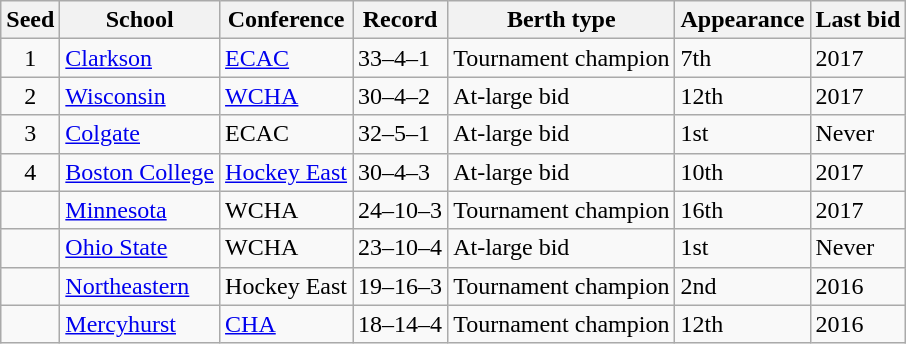<table class="wikitable">
<tr>
<th>Seed</th>
<th>School</th>
<th>Conference</th>
<th>Record</th>
<th>Berth type</th>
<th>Appearance</th>
<th>Last bid</th>
</tr>
<tr>
<td align="center">1</td>
<td><a href='#'>Clarkson</a></td>
<td><a href='#'>ECAC</a></td>
<td>33–4–1</td>
<td>Tournament champion</td>
<td>7th</td>
<td>2017</td>
</tr>
<tr>
<td align="center">2</td>
<td><a href='#'>Wisconsin</a></td>
<td><a href='#'>WCHA</a></td>
<td>30–4–2</td>
<td>At-large bid</td>
<td>12th</td>
<td>2017</td>
</tr>
<tr>
<td align="center">3</td>
<td><a href='#'>Colgate</a></td>
<td>ECAC</td>
<td>32–5–1</td>
<td>At-large bid</td>
<td>1st</td>
<td>Never</td>
</tr>
<tr>
<td align="center">4</td>
<td><a href='#'>Boston College</a></td>
<td><a href='#'>Hockey East</a></td>
<td>30–4–3</td>
<td>At-large bid</td>
<td>10th</td>
<td>2017</td>
</tr>
<tr>
<td></td>
<td><a href='#'>Minnesota</a></td>
<td>WCHA</td>
<td>24–10–3</td>
<td>Tournament champion</td>
<td>16th</td>
<td>2017</td>
</tr>
<tr>
<td></td>
<td><a href='#'>Ohio State</a></td>
<td>WCHA</td>
<td>23–10–4</td>
<td>At-large bid</td>
<td>1st</td>
<td>Never</td>
</tr>
<tr>
<td></td>
<td><a href='#'>Northeastern</a></td>
<td>Hockey East</td>
<td>19–16–3</td>
<td>Tournament champion</td>
<td>2nd</td>
<td>2016</td>
</tr>
<tr>
<td></td>
<td><a href='#'>Mercyhurst</a></td>
<td><a href='#'>CHA</a></td>
<td>18–14–4</td>
<td>Tournament champion</td>
<td>12th</td>
<td>2016</td>
</tr>
</table>
